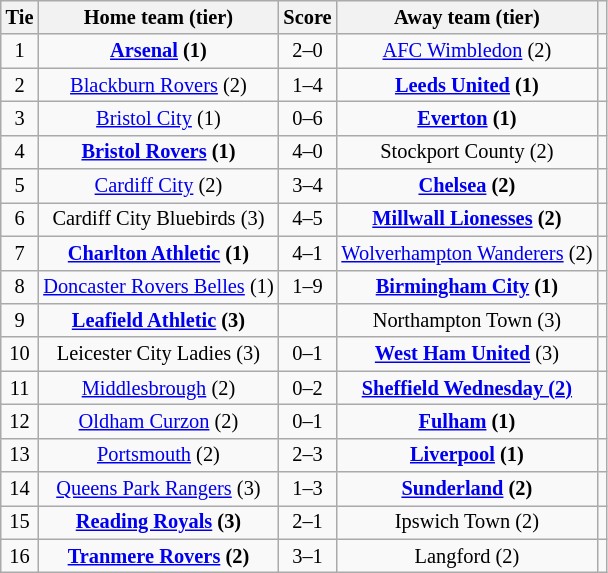<table class="wikitable" style="text-align:center; font-size:85%">
<tr>
<th>Tie</th>
<th>Home team (tier)</th>
<th>Score</th>
<th>Away team (tier)</th>
<th></th>
</tr>
<tr>
<td>1</td>
<td><strong><a href='#'>Arsenal</a> (1)</strong></td>
<td>2–0</td>
<td><a href='#'>AFC Wimbledon</a> (2)</td>
<td></td>
</tr>
<tr>
<td>2</td>
<td><a href='#'>Blackburn Rovers</a> (2)</td>
<td>1–4</td>
<td><strong><a href='#'>Leeds United</a> (1)</strong></td>
<td></td>
</tr>
<tr>
<td>3</td>
<td><a href='#'>Bristol City</a> (1)</td>
<td>0–6</td>
<td><strong><a href='#'>Everton</a> (1)</strong></td>
<td></td>
</tr>
<tr>
<td>4</td>
<td><strong><a href='#'>Bristol Rovers</a> (1)</strong></td>
<td>4–0</td>
<td>Stockport County (2)</td>
<td></td>
</tr>
<tr>
<td>5</td>
<td><a href='#'>Cardiff City</a> (2)</td>
<td>3–4</td>
<td><strong><a href='#'>Chelsea</a> (2)</strong></td>
<td></td>
</tr>
<tr>
<td>6</td>
<td>Cardiff City Bluebirds (3)</td>
<td>4–5</td>
<td><strong><a href='#'>Millwall Lionesses</a> (2)</strong></td>
<td></td>
</tr>
<tr>
<td>7</td>
<td><strong><a href='#'>Charlton Athletic</a> (1)</strong></td>
<td>4–1</td>
<td><a href='#'>Wolverhampton Wanderers</a> (2)</td>
<td></td>
</tr>
<tr>
<td>8</td>
<td><a href='#'>Doncaster Rovers Belles</a> (1)</td>
<td>1–9</td>
<td><strong><a href='#'>Birmingham City</a> (1)</strong></td>
<td></td>
</tr>
<tr>
<td>9</td>
<td><strong><a href='#'>Leafield Athletic</a> (3)</strong></td>
<td></td>
<td>Northampton Town (3)</td>
<td></td>
</tr>
<tr>
<td>10</td>
<td>Leicester City Ladies (3)</td>
<td>0–1</td>
<td><strong><a href='#'>West Ham United</a></strong> (3)</td>
<td></td>
</tr>
<tr>
<td>11</td>
<td><a href='#'>Middlesbrough</a> (2)</td>
<td>0–2</td>
<td><strong><a href='#'>Sheffield Wednesday (2)</a></strong></td>
<td></td>
</tr>
<tr>
<td>12</td>
<td><a href='#'>Oldham Curzon</a> (2)</td>
<td>0–1</td>
<td><strong><a href='#'>Fulham</a> (1)</strong></td>
<td></td>
</tr>
<tr>
<td>13</td>
<td><a href='#'>Portsmouth</a> (2)</td>
<td>2–3</td>
<td><strong><a href='#'>Liverpool</a> (1)</strong></td>
<td></td>
</tr>
<tr>
<td>14</td>
<td><a href='#'>Queens Park Rangers</a> (3)</td>
<td>1–3</td>
<td><strong><a href='#'>Sunderland</a> (2)</strong></td>
<td></td>
</tr>
<tr>
<td>15</td>
<td><strong><a href='#'>Reading Royals</a> (3)</strong></td>
<td>2–1</td>
<td>Ipswich Town (2)</td>
<td></td>
</tr>
<tr>
<td>16</td>
<td><strong><a href='#'>Tranmere Rovers</a> (2)</strong></td>
<td>3–1</td>
<td>Langford (2)</td>
<td></td>
</tr>
</table>
